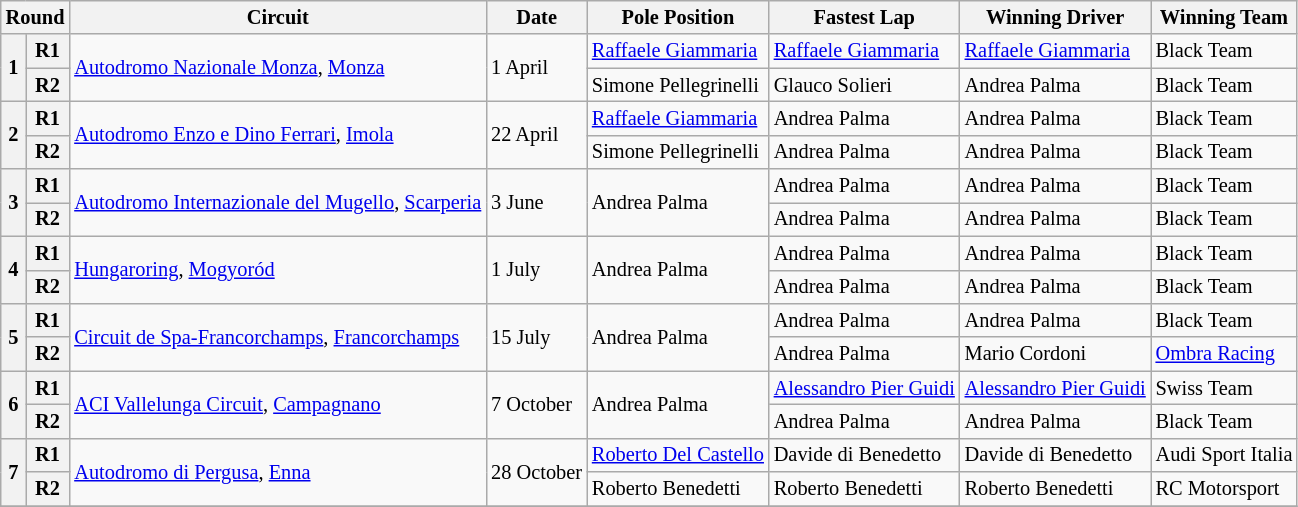<table class="wikitable" style="font-size: 85%">
<tr>
<th colspan=2>Round</th>
<th>Circuit</th>
<th>Date</th>
<th>Pole Position</th>
<th>Fastest Lap</th>
<th>Winning Driver</th>
<th>Winning Team</th>
</tr>
<tr>
<th rowspan=2>1</th>
<th>R1</th>
<td rowspan=2> <a href='#'>Autodromo Nazionale Monza</a>, <a href='#'>Monza</a></td>
<td rowspan=2>1 April</td>
<td> <a href='#'>Raffaele Giammaria</a></td>
<td> <a href='#'>Raffaele Giammaria</a></td>
<td> <a href='#'>Raffaele Giammaria</a></td>
<td> Black Team</td>
</tr>
<tr>
<th>R2</th>
<td> Simone Pellegrinelli</td>
<td> Glauco Solieri</td>
<td> Andrea Palma</td>
<td> Black Team</td>
</tr>
<tr>
<th rowspan=2>2</th>
<th>R1</th>
<td rowspan=2> <a href='#'>Autodromo Enzo e Dino Ferrari</a>, <a href='#'>Imola</a></td>
<td rowspan=2>22 April</td>
<td> <a href='#'>Raffaele Giammaria</a></td>
<td> Andrea Palma</td>
<td> Andrea Palma</td>
<td> Black Team</td>
</tr>
<tr>
<th>R2</th>
<td> Simone Pellegrinelli</td>
<td> Andrea Palma</td>
<td> Andrea Palma</td>
<td> Black Team</td>
</tr>
<tr>
<th rowspan=2>3</th>
<th>R1</th>
<td rowspan=2> <a href='#'>Autodromo Internazionale del Mugello</a>, <a href='#'>Scarperia</a></td>
<td rowspan=2>3 June</td>
<td rowspan=2> Andrea Palma</td>
<td> Andrea Palma</td>
<td> Andrea Palma</td>
<td> Black Team</td>
</tr>
<tr>
<th>R2</th>
<td> Andrea Palma</td>
<td> Andrea Palma</td>
<td> Black Team</td>
</tr>
<tr>
<th rowspan=2>4</th>
<th>R1</th>
<td rowspan=2> <a href='#'>Hungaroring</a>, <a href='#'>Mogyoród</a></td>
<td rowspan=2>1 July</td>
<td rowspan=2> Andrea Palma</td>
<td> Andrea Palma</td>
<td> Andrea Palma</td>
<td> Black Team</td>
</tr>
<tr>
<th>R2</th>
<td> Andrea Palma</td>
<td> Andrea Palma</td>
<td> Black Team</td>
</tr>
<tr>
<th rowspan=2>5</th>
<th>R1</th>
<td rowspan=2> <a href='#'>Circuit de Spa-Francorchamps</a>, <a href='#'>Francorchamps</a></td>
<td rowspan=2>15 July</td>
<td rowspan=2> Andrea Palma</td>
<td> Andrea Palma</td>
<td> Andrea Palma</td>
<td> Black Team</td>
</tr>
<tr>
<th>R2</th>
<td> Andrea Palma</td>
<td> Mario Cordoni</td>
<td> <a href='#'>Ombra Racing</a></td>
</tr>
<tr>
<th rowspan=2>6</th>
<th>R1</th>
<td rowspan=2> <a href='#'>ACI Vallelunga Circuit</a>, <a href='#'>Campagnano</a></td>
<td rowspan=2>7 October</td>
<td rowspan=2> Andrea Palma</td>
<td> <a href='#'>Alessandro Pier Guidi</a></td>
<td> <a href='#'>Alessandro Pier Guidi</a></td>
<td> Swiss Team</td>
</tr>
<tr>
<th>R2</th>
<td> Andrea Palma</td>
<td> Andrea Palma</td>
<td> Black Team</td>
</tr>
<tr>
<th rowspan=2>7</th>
<th>R1</th>
<td rowspan=2> <a href='#'>Autodromo di Pergusa</a>, <a href='#'>Enna</a></td>
<td rowspan=2>28 October</td>
<td> <a href='#'>Roberto Del Castello</a></td>
<td> Davide di Benedetto</td>
<td> Davide di Benedetto</td>
<td> Audi Sport Italia</td>
</tr>
<tr>
<th>R2</th>
<td> Roberto Benedetti</td>
<td> Roberto Benedetti</td>
<td> Roberto Benedetti</td>
<td> RC Motorsport</td>
</tr>
<tr>
</tr>
</table>
